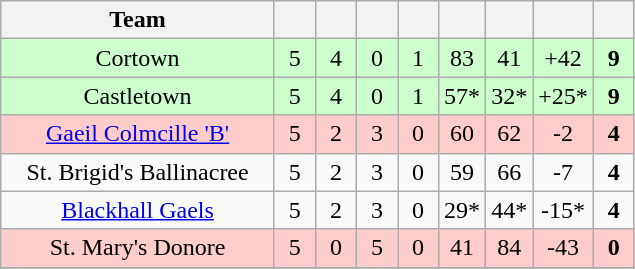<table class="wikitable" style="text-align:center">
<tr>
<th width="175">Team</th>
<th width="20"></th>
<th width="20"></th>
<th width="20"></th>
<th width="20"></th>
<th width="20"></th>
<th width="20"></th>
<th width="20"></th>
<th width="20"></th>
</tr>
<tr style="background:#cfc;">
<td>Cortown</td>
<td>5</td>
<td>4</td>
<td>0</td>
<td>1</td>
<td>83</td>
<td>41</td>
<td>+42</td>
<td><strong>9</strong></td>
</tr>
<tr style="background:#cfc;">
<td>Castletown</td>
<td>5</td>
<td>4</td>
<td>0</td>
<td>1</td>
<td>57*</td>
<td>32*</td>
<td>+25*</td>
<td><strong>9</strong></td>
</tr>
<tr style="background:#fcc;">
<td><a href='#'>Gaeil Colmcille 'B'</a></td>
<td>5</td>
<td>2</td>
<td>3</td>
<td>0</td>
<td>60</td>
<td>62</td>
<td>-2</td>
<td><strong>4</strong></td>
</tr>
<tr>
<td>St. Brigid's Ballinacree</td>
<td>5</td>
<td>2</td>
<td>3</td>
<td>0</td>
<td>59</td>
<td>66</td>
<td>-7</td>
<td><strong>4</strong></td>
</tr>
<tr>
<td><a href='#'>Blackhall Gaels</a></td>
<td>5</td>
<td>2</td>
<td>3</td>
<td>0</td>
<td>29*</td>
<td>44*</td>
<td>-15*</td>
<td><strong>4</strong></td>
</tr>
<tr style="background:#fcc;">
<td>St. Mary's Donore</td>
<td>5</td>
<td>0</td>
<td>5</td>
<td>0</td>
<td>41</td>
<td>84</td>
<td>-43</td>
<td><strong>0</strong></td>
</tr>
<tr>
</tr>
</table>
